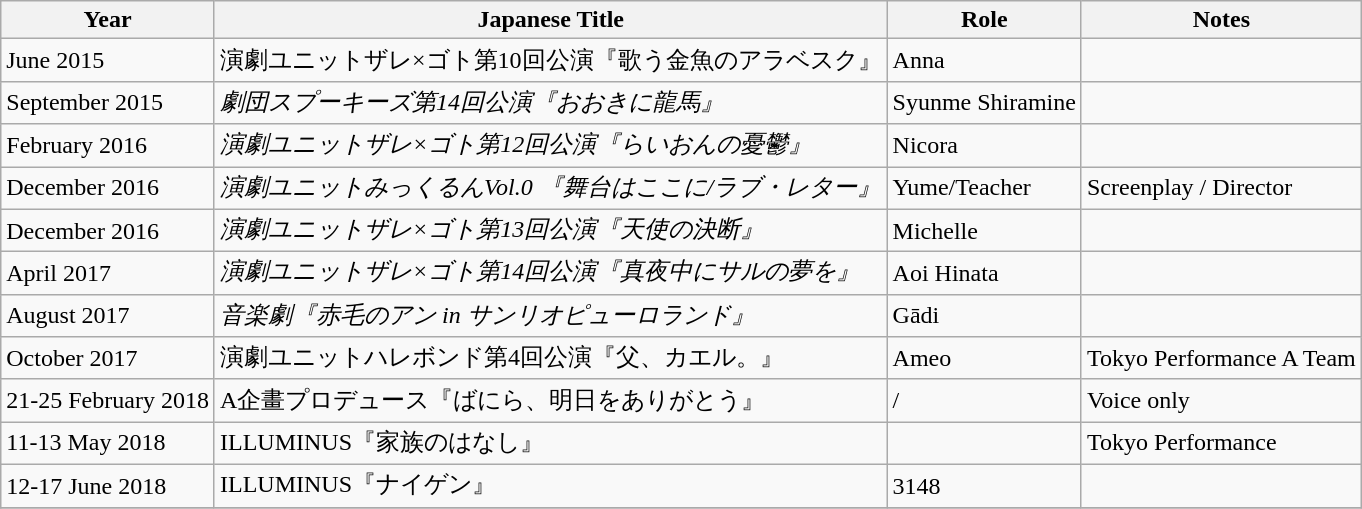<table class="wikitable sortable">
<tr>
<th>Year</th>
<th>Japanese Title</th>
<th>Role</th>
<th>Notes</th>
</tr>
<tr>
<td>June 2015</td>
<td>演劇ユニットザレ×ゴト第10回公演『歌う金魚のアラベスク』</td>
<td>Anna</td>
<td></td>
</tr>
<tr>
<td>September 2015</td>
<td><em>劇団スプーキーズ第14回公演『おおきに龍馬』</em></td>
<td>Syunme Shiramine</td>
<td></td>
</tr>
<tr>
<td>February 2016</td>
<td><em>演劇ユニットザレ×ゴト第12回公演『らいおんの憂鬱』</em></td>
<td>Nicora</td>
<td></td>
</tr>
<tr>
<td>December 2016</td>
<td><em>演劇ユニットみっくるんVol.0 『舞台はここに/ラブ・レター』</em></td>
<td>Yume/Teacher</td>
<td>Screenplay / Director</td>
</tr>
<tr>
<td>December 2016</td>
<td><em>演劇ユニットザレ×ゴト第13回公演『天使の決断』</em></td>
<td>Michelle</td>
<td></td>
</tr>
<tr>
<td>April 2017</td>
<td><em>演劇ユニットザレ×ゴト第14回公演『真夜中にサルの夢を』</em></td>
<td>Aoi Hinata</td>
<td></td>
</tr>
<tr>
<td>August 2017</td>
<td><em>音楽劇『赤毛のアン in サンリオピューロランド』</em></td>
<td>Gādi</td>
<td></td>
</tr>
<tr>
<td>October 2017</td>
<td>演劇ユニットハレボンド第4回公演『父、カエル。』</td>
<td>Ameo</td>
<td>Tokyo Performance A Team</td>
</tr>
<tr>
<td>21-25 February 2018</td>
<td>A企畫プロデュース『ばにら、明日をありがとう』</td>
<td>/</td>
<td>Voice only</td>
</tr>
<tr>
<td>11-13 May 2018</td>
<td>ILLUMINUS『家族のはなし』</td>
<td></td>
<td>Tokyo Performance </td>
</tr>
<tr>
<td>12-17 June 2018</td>
<td>ILLUMINUS『ナイゲン』</td>
<td>3148</td>
<td></td>
</tr>
<tr>
</tr>
</table>
